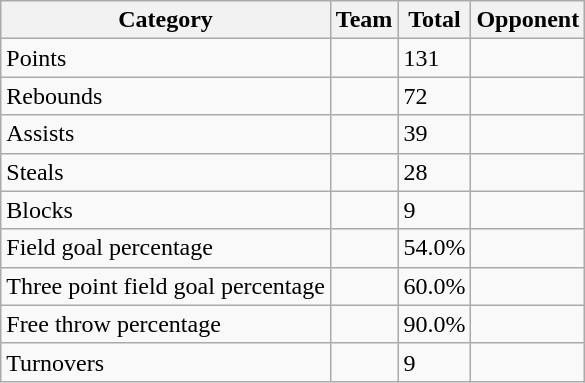<table class="wikitable">
<tr>
<th>Category</th>
<th>Team</th>
<th>Total</th>
<th>Opponent</th>
</tr>
<tr>
<td>Points</td>
<td></td>
<td>131</td>
<td></td>
</tr>
<tr>
<td>Rebounds</td>
<td></td>
<td>72</td>
<td></td>
</tr>
<tr>
<td>Assists</td>
<td></td>
<td>39</td>
<td></td>
</tr>
<tr>
<td>Steals</td>
<td></td>
<td>28</td>
<td></td>
</tr>
<tr>
<td>Blocks</td>
<td></td>
<td>9</td>
<td></td>
</tr>
<tr>
<td>Field goal percentage</td>
<td></td>
<td>54.0%</td>
<td></td>
</tr>
<tr>
<td>Three point field goal percentage</td>
<td></td>
<td>60.0%</td>
<td></td>
</tr>
<tr>
<td>Free throw percentage</td>
<td></td>
<td>90.0%</td>
<td></td>
</tr>
<tr>
<td>Turnovers</td>
<td></td>
<td>9</td>
<td></td>
</tr>
</table>
